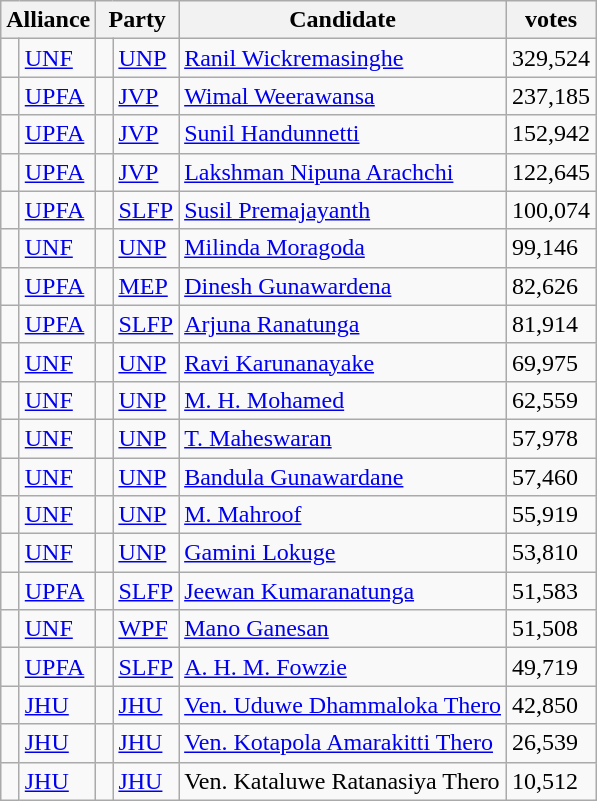<table class="wikitable sortable mw-collapsible">
<tr>
<th colspan="2">Alliance</th>
<th colspan="2">Party</th>
<th>Candidate</th>
<th>votes</th>
</tr>
<tr>
<td bgcolor=> </td>
<td align=left><a href='#'>UNF</a></td>
<td bgcolor=> </td>
<td align=left><a href='#'>UNP</a></td>
<td><a href='#'>Ranil Wickremasinghe</a></td>
<td>329,524</td>
</tr>
<tr>
<td bgcolor=> </td>
<td align=left><a href='#'>UPFA</a></td>
<td bgcolor=> </td>
<td align=left><a href='#'>JVP</a></td>
<td><a href='#'>Wimal Weerawansa</a></td>
<td>237,185</td>
</tr>
<tr>
<td bgcolor=> </td>
<td align=left><a href='#'>UPFA</a></td>
<td bgcolor=> </td>
<td align=left><a href='#'>JVP</a></td>
<td><a href='#'>Sunil Handunnetti</a></td>
<td>152,942</td>
</tr>
<tr>
<td bgcolor=> </td>
<td align=left><a href='#'>UPFA</a></td>
<td bgcolor=> </td>
<td align=left><a href='#'>JVP</a></td>
<td><a href='#'>Lakshman Nipuna Arachchi</a></td>
<td>122,645</td>
</tr>
<tr>
<td bgcolor=> </td>
<td align=left><a href='#'>UPFA</a></td>
<td bgcolor=> </td>
<td align=left><a href='#'>SLFP</a></td>
<td><a href='#'>Susil Premajayanth</a></td>
<td>100,074</td>
</tr>
<tr>
<td bgcolor=> </td>
<td align=left><a href='#'>UNF</a></td>
<td bgcolor=> </td>
<td align=left><a href='#'>UNP</a></td>
<td><a href='#'>Milinda Moragoda</a></td>
<td>99,146</td>
</tr>
<tr>
<td bgcolor=> </td>
<td align=left><a href='#'>UPFA</a></td>
<td bgcolor=> </td>
<td align=left><a href='#'>MEP</a></td>
<td><a href='#'>Dinesh Gunawardena</a></td>
<td>82,626</td>
</tr>
<tr>
<td bgcolor=> </td>
<td align=left><a href='#'>UPFA</a></td>
<td bgcolor=> </td>
<td align=left><a href='#'>SLFP</a></td>
<td><a href='#'>Arjuna Ranatunga</a></td>
<td>81,914</td>
</tr>
<tr>
<td bgcolor=> </td>
<td align=left><a href='#'>UNF</a></td>
<td bgcolor=> </td>
<td align=left><a href='#'>UNP</a></td>
<td><a href='#'>Ravi Karunanayake</a></td>
<td>69,975</td>
</tr>
<tr>
<td bgcolor=> </td>
<td align=left><a href='#'>UNF</a></td>
<td bgcolor=> </td>
<td align=left><a href='#'>UNP</a></td>
<td><a href='#'>M. H. Mohamed</a></td>
<td>62,559</td>
</tr>
<tr>
<td bgcolor=> </td>
<td align=left><a href='#'>UNF</a></td>
<td bgcolor=> </td>
<td align=left><a href='#'>UNP</a></td>
<td><a href='#'>T. Maheswaran</a></td>
<td>57,978</td>
</tr>
<tr>
<td bgcolor=> </td>
<td align=left><a href='#'>UNF</a></td>
<td bgcolor=> </td>
<td align=left><a href='#'>UNP</a></td>
<td><a href='#'>Bandula Gunawardane</a></td>
<td>57,460</td>
</tr>
<tr>
<td bgcolor=> </td>
<td align=left><a href='#'>UNF</a></td>
<td bgcolor=> </td>
<td align=left><a href='#'>UNP</a></td>
<td><a href='#'>M. Mahroof</a></td>
<td>55,919</td>
</tr>
<tr>
<td bgcolor=> </td>
<td align=left><a href='#'>UNF</a></td>
<td bgcolor=> </td>
<td align=left><a href='#'>UNP</a></td>
<td><a href='#'>Gamini Lokuge</a></td>
<td>53,810</td>
</tr>
<tr>
<td bgcolor=> </td>
<td align=left><a href='#'>UPFA</a></td>
<td bgcolor=> </td>
<td align=left><a href='#'>SLFP</a></td>
<td><a href='#'>Jeewan Kumaranatunga</a></td>
<td>51,583</td>
</tr>
<tr>
<td bgcolor=> </td>
<td align=left><a href='#'>UNF</a></td>
<td bgcolor=> </td>
<td align=left><a href='#'>WPF</a></td>
<td><a href='#'>Mano Ganesan</a></td>
<td>51,508</td>
</tr>
<tr>
<td bgcolor=> </td>
<td align=left><a href='#'>UPFA</a></td>
<td bgcolor=> </td>
<td align=left><a href='#'>SLFP</a></td>
<td><a href='#'>A. H. M. Fowzie</a></td>
<td>49,719</td>
</tr>
<tr>
<td bgcolor=> </td>
<td align=left><a href='#'>JHU</a></td>
<td bgcolor=> </td>
<td align=left><a href='#'>JHU</a></td>
<td><a href='#'>Ven. Uduwe Dhammaloka Thero</a></td>
<td>42,850</td>
</tr>
<tr>
<td bgcolor=> </td>
<td align=left><a href='#'>JHU</a></td>
<td bgcolor=> </td>
<td align=left><a href='#'>JHU</a></td>
<td><a href='#'>Ven. Kotapola Amarakitti Thero</a></td>
<td>26,539</td>
</tr>
<tr>
<td bgcolor=> </td>
<td align=left><a href='#'>JHU</a></td>
<td bgcolor=> </td>
<td align=left><a href='#'>JHU</a></td>
<td>Ven. Kataluwe Ratanasiya Thero</td>
<td>10,512</td>
</tr>
</table>
